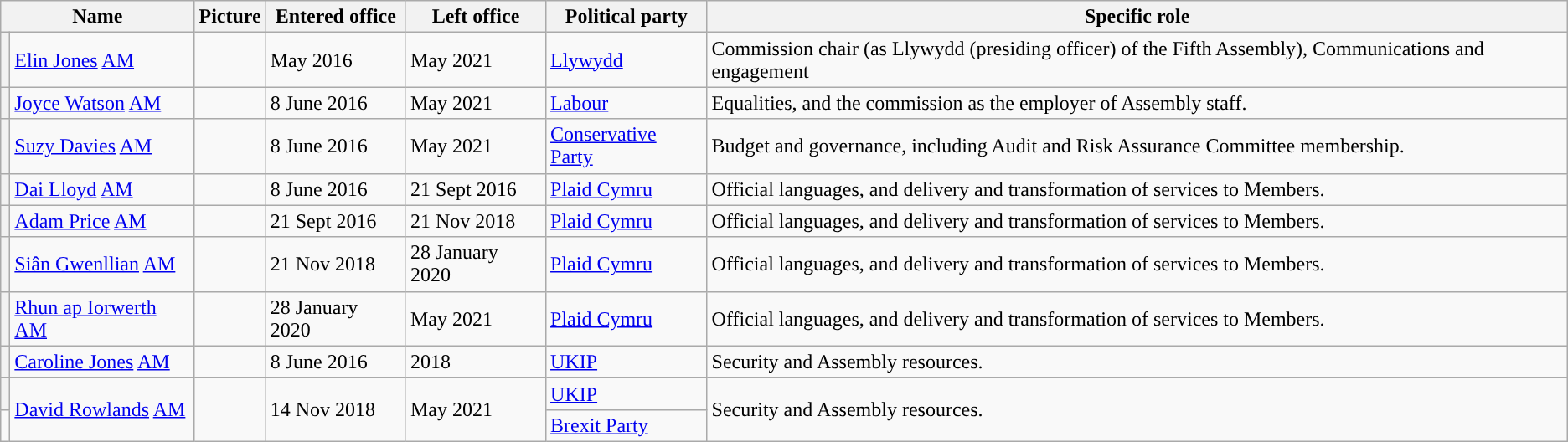<table class="wikitable">
<tr>
<th colspan=2>Name</th>
<th>Picture</th>
<th>Entered office</th>
<th>Left office</th>
<th>Political party</th>
<th>Specific role </th>
</tr>
<tr>
<th style="background-color:"></th>
<td><a href='#'>Elin Jones</a> <a href='#'>AM</a></td>
<td></td>
<td>May 2016</td>
<td>May 2021</td>
<td><a href='#'>Llywydd</a></td>
<td>Commission chair (as Llywydd (presiding officer) of the Fifth Assembly), Communications and engagement</td>
</tr>
<tr>
<th style="background-color:"></th>
<td><a href='#'>Joyce Watson</a> <a href='#'>AM</a></td>
<td></td>
<td>8 June 2016 </td>
<td>May 2021</td>
<td><a href='#'>Labour</a></td>
<td>Equalities, and the commission as the employer of Assembly staff.</td>
</tr>
<tr>
<th style="background-color:"></th>
<td><a href='#'>Suzy Davies</a> <a href='#'>AM</a></td>
<td></td>
<td>8 June 2016 </td>
<td>May 2021</td>
<td><a href='#'>Conservative Party</a></td>
<td>Budget and governance, including Audit and Risk Assurance Committee membership.</td>
</tr>
<tr>
<th style="background-color:"></th>
<td><a href='#'>Dai Lloyd</a> <a href='#'>AM</a></td>
<td></td>
<td>8 June 2016 </td>
<td>21 Sept 2016</td>
<td><a href='#'>Plaid Cymru</a></td>
<td>Official languages, and delivery and transformation of services to Members.</td>
</tr>
<tr>
<th style="background-color:"></th>
<td><a href='#'>Adam Price</a> <a href='#'>AM</a></td>
<td></td>
<td>21 Sept 2016 </td>
<td>21 Nov 2018 </td>
<td><a href='#'>Plaid Cymru</a></td>
<td>Official languages, and delivery and transformation of services to Members.</td>
</tr>
<tr>
<th style="background-color:"></th>
<td><a href='#'>Siân Gwenllian</a> <a href='#'>AM</a></td>
<td></td>
<td>21 Nov 2018 </td>
<td>28 January 2020</td>
<td><a href='#'>Plaid Cymru</a></td>
<td>Official languages, and delivery and transformation of services to Members.</td>
</tr>
<tr>
<th style="background-color:"></th>
<td><a href='#'>Rhun ap Iorwerth</a> <a href='#'>AM</a></td>
<td></td>
<td>28 January 2020 </td>
<td>May 2021</td>
<td><a href='#'>Plaid Cymru</a></td>
<td>Official languages, and delivery and transformation of services to Members.</td>
</tr>
<tr>
<th style="background-color:"></th>
<td><a href='#'>Caroline Jones</a> <a href='#'>AM</a></td>
<td></td>
<td>8 June 2016 </td>
<td>2018</td>
<td><a href='#'>UKIP</a></td>
<td>Security and Assembly resources.</td>
</tr>
<tr>
<th style="background-color:"></th>
<td rowspan="2"><a href='#'>David Rowlands</a> <a href='#'>AM</a></td>
<td rowspan="2"></td>
<td rowspan="2">14 Nov 2018 </td>
<td rowspan="2">May 2021</td>
<td><a href='#'>UKIP</a></td>
<td rowspan="2">Security and Assembly resources.</td>
</tr>
<tr>
<td></td>
<td><a href='#'>Brexit Party</a></td>
</tr>
</table>
